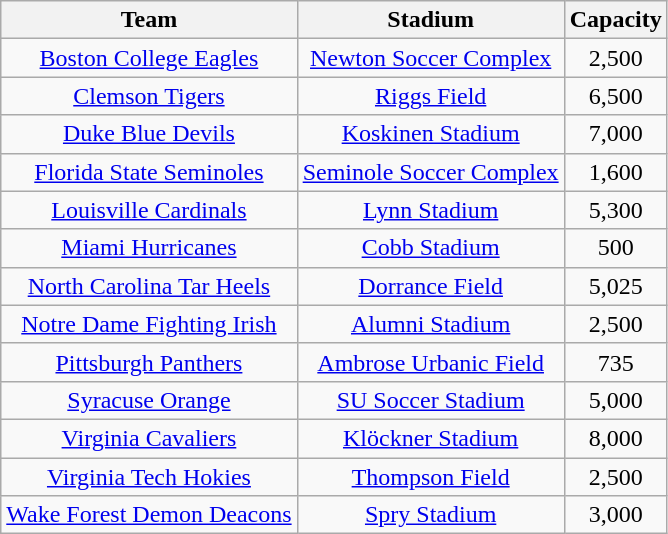<table class="wikitable sortable" style="text-align:center">
<tr>
<th>Team</th>
<th>Stadium</th>
<th>Capacity</th>
</tr>
<tr>
<td><a href='#'>Boston College Eagles</a></td>
<td><a href='#'>Newton Soccer Complex</a></td>
<td>2,500</td>
</tr>
<tr>
<td><a href='#'>Clemson Tigers</a></td>
<td><a href='#'>Riggs Field</a></td>
<td>6,500</td>
</tr>
<tr>
<td><a href='#'>Duke Blue Devils</a></td>
<td><a href='#'>Koskinen Stadium</a></td>
<td>7,000</td>
</tr>
<tr>
<td><a href='#'>Florida State Seminoles</a></td>
<td><a href='#'>Seminole Soccer Complex</a></td>
<td>1,600</td>
</tr>
<tr>
<td><a href='#'>Louisville Cardinals</a></td>
<td><a href='#'>Lynn Stadium</a></td>
<td>5,300</td>
</tr>
<tr>
<td><a href='#'>Miami Hurricanes</a></td>
<td><a href='#'>Cobb Stadium</a></td>
<td>500</td>
</tr>
<tr>
<td><a href='#'>North Carolina Tar Heels</a></td>
<td><a href='#'>Dorrance Field</a></td>
<td>5,025</td>
</tr>
<tr>
<td><a href='#'>Notre Dame Fighting Irish</a></td>
<td><a href='#'>Alumni Stadium</a></td>
<td>2,500</td>
</tr>
<tr>
<td><a href='#'>Pittsburgh Panthers</a></td>
<td><a href='#'>Ambrose Urbanic Field</a></td>
<td>735</td>
</tr>
<tr>
<td><a href='#'>Syracuse Orange</a></td>
<td><a href='#'>SU Soccer Stadium</a></td>
<td>5,000</td>
</tr>
<tr>
<td><a href='#'>Virginia Cavaliers</a></td>
<td><a href='#'>Klöckner Stadium</a></td>
<td>8,000</td>
</tr>
<tr>
<td><a href='#'>Virginia Tech Hokies</a></td>
<td><a href='#'>Thompson Field</a></td>
<td>2,500</td>
</tr>
<tr>
<td><a href='#'>Wake Forest Demon Deacons</a></td>
<td><a href='#'>Spry Stadium</a></td>
<td>3,000</td>
</tr>
</table>
